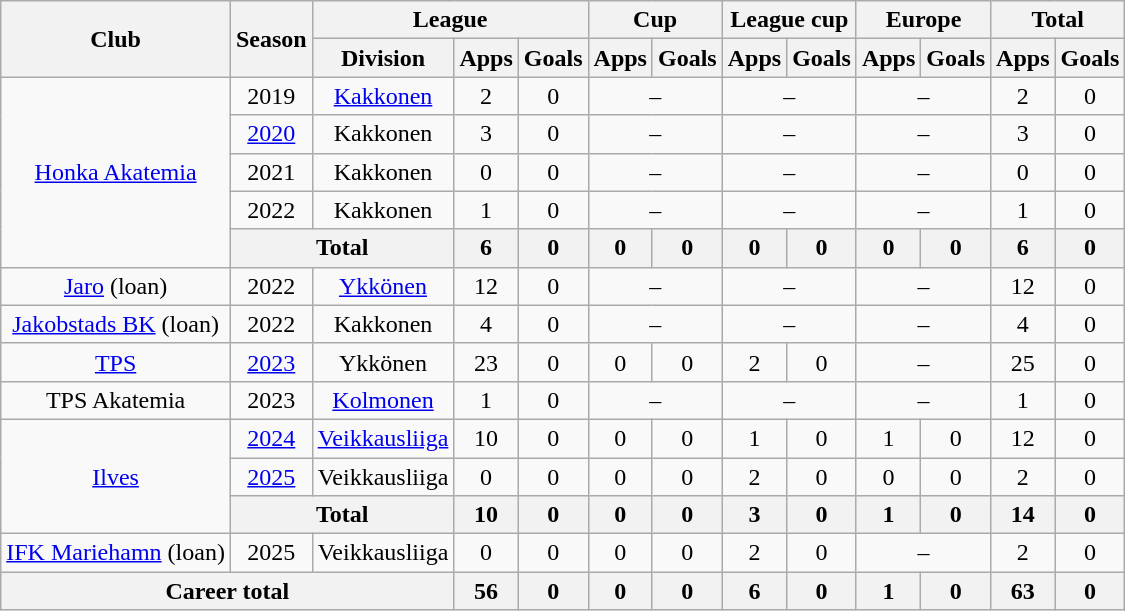<table class="wikitable" style="text-align:center">
<tr>
<th rowspan="2">Club</th>
<th rowspan="2">Season</th>
<th colspan="3">League</th>
<th colspan="2">Cup</th>
<th colspan="2">League cup</th>
<th colspan="2">Europe</th>
<th colspan="2">Total</th>
</tr>
<tr>
<th>Division</th>
<th>Apps</th>
<th>Goals</th>
<th>Apps</th>
<th>Goals</th>
<th>Apps</th>
<th>Goals</th>
<th>Apps</th>
<th>Goals</th>
<th>Apps</th>
<th>Goals</th>
</tr>
<tr>
<td rowspan=5><a href='#'>Honka Akatemia</a></td>
<td>2019</td>
<td><a href='#'>Kakkonen</a></td>
<td>2</td>
<td>0</td>
<td colspan=2>–</td>
<td colspan=2>–</td>
<td colspan=2>–</td>
<td>2</td>
<td>0</td>
</tr>
<tr>
<td><a href='#'>2020</a></td>
<td>Kakkonen</td>
<td>3</td>
<td>0</td>
<td colspan=2>–</td>
<td colspan=2>–</td>
<td colspan=2>–</td>
<td>3</td>
<td>0</td>
</tr>
<tr>
<td>2021</td>
<td>Kakkonen</td>
<td>0</td>
<td>0</td>
<td colspan=2>–</td>
<td colspan=2>–</td>
<td colspan=2>–</td>
<td>0</td>
<td>0</td>
</tr>
<tr>
<td>2022</td>
<td>Kakkonen</td>
<td>1</td>
<td>0</td>
<td colspan=2>–</td>
<td colspan=2>–</td>
<td colspan=2>–</td>
<td>1</td>
<td>0</td>
</tr>
<tr>
<th colspan="2">Total</th>
<th>6</th>
<th>0</th>
<th>0</th>
<th>0</th>
<th>0</th>
<th>0</th>
<th>0</th>
<th>0</th>
<th>6</th>
<th>0</th>
</tr>
<tr>
<td><a href='#'>Jaro</a> (loan)</td>
<td>2022</td>
<td><a href='#'>Ykkönen</a></td>
<td>12</td>
<td>0</td>
<td colspan=2>–</td>
<td colspan=2>–</td>
<td colspan=2>–</td>
<td>12</td>
<td>0</td>
</tr>
<tr>
<td><a href='#'>Jakobstads BK</a> (loan)</td>
<td>2022</td>
<td>Kakkonen</td>
<td>4</td>
<td>0</td>
<td colspan=2>–</td>
<td colspan=2>–</td>
<td colspan=2>–</td>
<td>4</td>
<td>0</td>
</tr>
<tr>
<td><a href='#'>TPS</a></td>
<td><a href='#'>2023</a></td>
<td>Ykkönen</td>
<td>23</td>
<td>0</td>
<td>0</td>
<td>0</td>
<td>2</td>
<td>0</td>
<td colspan=2>–</td>
<td>25</td>
<td>0</td>
</tr>
<tr>
<td>TPS Akatemia</td>
<td>2023</td>
<td><a href='#'>Kolmonen</a></td>
<td>1</td>
<td>0</td>
<td colspan=2>–</td>
<td colspan=2>–</td>
<td colspan=2>–</td>
<td>1</td>
<td>0</td>
</tr>
<tr>
<td rowspan=3><a href='#'>Ilves</a></td>
<td><a href='#'>2024</a></td>
<td><a href='#'>Veikkausliiga</a></td>
<td>10</td>
<td>0</td>
<td>0</td>
<td>0</td>
<td>1</td>
<td>0</td>
<td>1</td>
<td>0</td>
<td>12</td>
<td>0</td>
</tr>
<tr>
<td><a href='#'>2025</a></td>
<td>Veikkausliiga</td>
<td>0</td>
<td>0</td>
<td>0</td>
<td>0</td>
<td>2</td>
<td>0</td>
<td>0</td>
<td>0</td>
<td>2</td>
<td>0</td>
</tr>
<tr>
<th colspan=2>Total</th>
<th>10</th>
<th>0</th>
<th>0</th>
<th>0</th>
<th>3</th>
<th>0</th>
<th>1</th>
<th>0</th>
<th>14</th>
<th>0</th>
</tr>
<tr>
<td><a href='#'>IFK Mariehamn</a> (loan)</td>
<td>2025</td>
<td>Veikkausliiga</td>
<td>0</td>
<td>0</td>
<td>0</td>
<td>0</td>
<td>2</td>
<td>0</td>
<td colspan=2>–</td>
<td>2</td>
<td>0</td>
</tr>
<tr>
<th colspan="3">Career total</th>
<th>56</th>
<th>0</th>
<th>0</th>
<th>0</th>
<th>6</th>
<th>0</th>
<th>1</th>
<th>0</th>
<th>63</th>
<th>0</th>
</tr>
</table>
